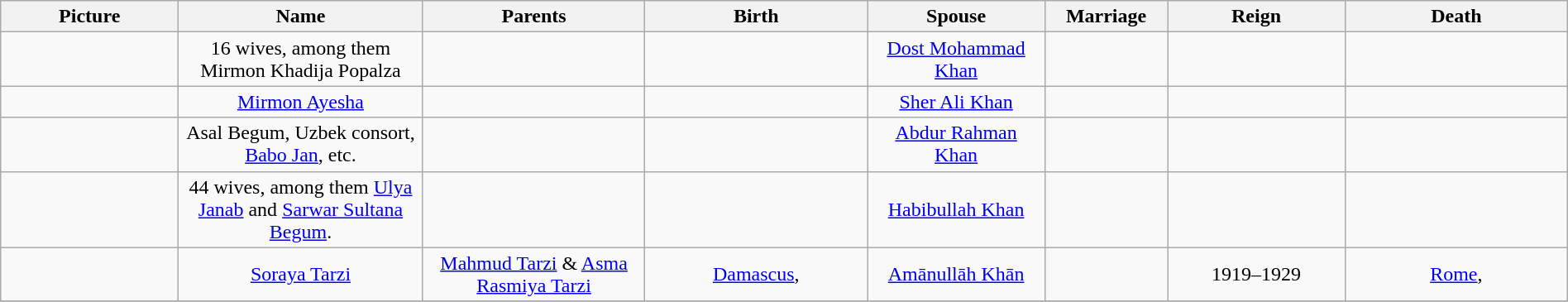<table width=100% class="wikitable">
<tr>
<th width = "8%">Picture</th>
<th width = "11%">Name</th>
<th width = "10%">Parents</th>
<th width = "10%">Birth</th>
<th width = "8%">Spouse</th>
<th width = "5%">Marriage</th>
<th width = "8%">Reign</th>
<th width = "10%">Death</th>
</tr>
<tr>
<td align="center"></td>
<td align="center">16 wives, among them Mirmon Khadija Popalza</td>
<td align="center"></td>
<td align="center"></td>
<td align="center"><a href='#'>Dost Mohammad Khan</a></td>
<td align="center"></td>
<td align="center"></td>
<td align="center"></td>
</tr>
<tr>
<td align="center"></td>
<td align="center"><a href='#'>Mirmon Ayesha</a></td>
<td align="center"></td>
<td align="center"></td>
<td align="center"><a href='#'>Sher Ali Khan</a></td>
<td align="center"></td>
<td align="center"></td>
<td align="center"></td>
</tr>
<tr>
<td align="center"></td>
<td align="center">Asal Begum, Uzbek consort, <a href='#'>Babo Jan</a>, etc.</td>
<td align="center"></td>
<td align="center"></td>
<td align="center"><a href='#'>Abdur Rahman Khan</a></td>
<td align="center"></td>
<td align="center"></td>
<td align="center"></td>
</tr>
<tr>
<td align="center"></td>
<td align="center">44 wives, among them <a href='#'>Ulya Janab</a> and <a href='#'>Sarwar Sultana Begum</a>.</td>
<td align="center"></td>
<td align="center"></td>
<td align="center"><a href='#'>Habibullah Khan</a></td>
<td align="center"></td>
<td align="center"></td>
<td align="center"></td>
</tr>
<tr>
<td align="center"></td>
<td align="center"><a href='#'>Soraya Tarzi</a></td>
<td align="center"><a href='#'>Mahmud Tarzi</a> & <a href='#'>Asma Rasmiya Tarzi</a></td>
<td align="center"> <a href='#'>Damascus</a>, </td>
<td align="center"><a href='#'>Amānullāh Khān</a></td>
<td align="center"></td>
<td align="center">1919–1929</td>
<td align="center"> <a href='#'>Rome</a>, </td>
</tr>
<tr>
</tr>
</table>
